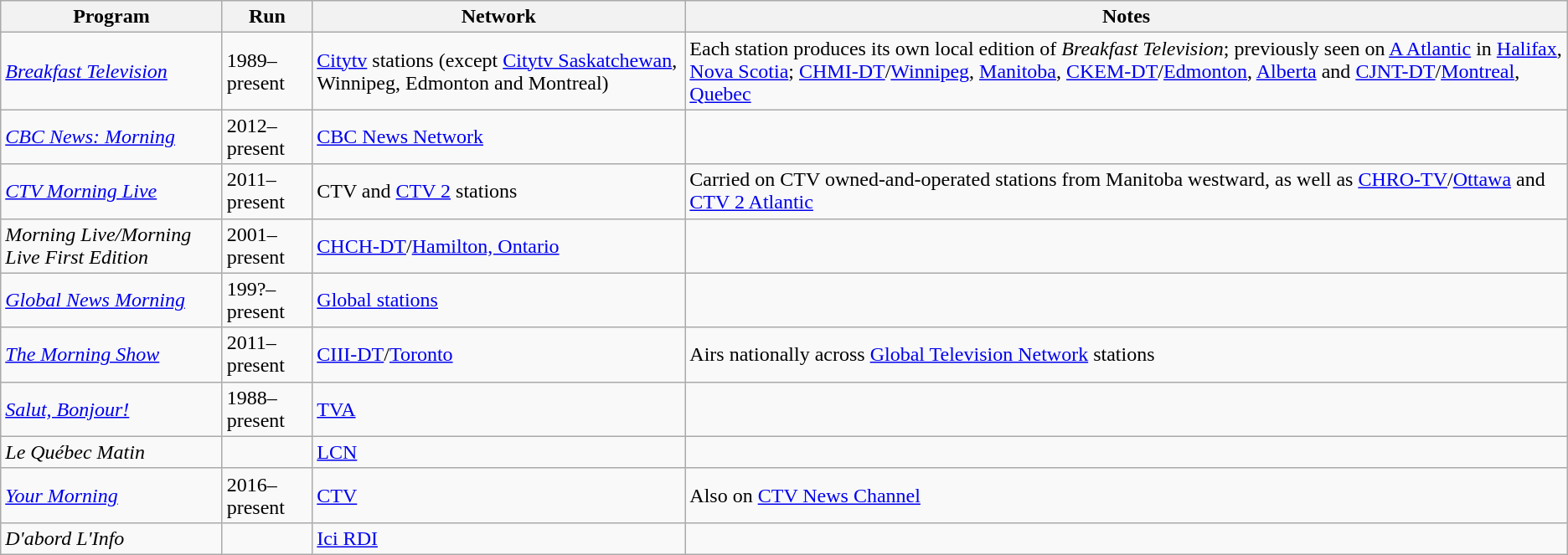<table class="wikitable">
<tr>
<th>Program</th>
<th>Run</th>
<th>Network</th>
<th>Notes</th>
</tr>
<tr>
<td><em><a href='#'>Breakfast Television</a></em></td>
<td>1989–present</td>
<td><a href='#'>Citytv</a> stations (except <a href='#'>Citytv Saskatchewan</a>, Winnipeg, Edmonton and Montreal)</td>
<td>Each station produces its own local edition of <em>Breakfast Television</em>; previously seen on <a href='#'>A Atlantic</a> in <a href='#'>Halifax</a>, <a href='#'>Nova Scotia</a>; <a href='#'>CHMI-DT</a>/<a href='#'>Winnipeg</a>, <a href='#'>Manitoba</a>, <a href='#'>CKEM-DT</a>/<a href='#'>Edmonton</a>, <a href='#'>Alberta</a> and <a href='#'>CJNT-DT</a>/<a href='#'>Montreal</a>, <a href='#'>Quebec</a></td>
</tr>
<tr>
<td><em><a href='#'>CBC News: Morning</a></em></td>
<td>2012–present</td>
<td><a href='#'>CBC News Network</a></td>
<td></td>
</tr>
<tr>
<td><em><a href='#'>CTV Morning Live</a></em></td>
<td>2011–present</td>
<td>CTV and <a href='#'>CTV 2</a> stations</td>
<td>Carried on CTV owned-and-operated stations from Manitoba westward, as well as <a href='#'>CHRO-TV</a>/<a href='#'>Ottawa</a> and <a href='#'>CTV 2 Atlantic</a></td>
</tr>
<tr>
<td><em>Morning Live/Morning Live First Edition</em></td>
<td>2001–present</td>
<td><a href='#'>CHCH-DT</a>/<a href='#'>Hamilton, Ontario</a></td>
<td></td>
</tr>
<tr>
<td><em><a href='#'>Global News Morning</a></em></td>
<td>199?–present</td>
<td><a href='#'>Global stations</a></td>
<td></td>
</tr>
<tr>
<td><em><a href='#'>The Morning Show</a></em></td>
<td>2011–present</td>
<td><a href='#'>CIII-DT</a>/<a href='#'>Toronto</a></td>
<td>Airs nationally across <a href='#'>Global Television Network</a> stations</td>
</tr>
<tr>
<td><em><a href='#'>Salut, Bonjour!</a></em></td>
<td>1988–present</td>
<td><a href='#'>TVA</a></td>
<td></td>
</tr>
<tr>
<td><em>Le Québec Matin</em></td>
<td></td>
<td><a href='#'>LCN</a></td>
<td></td>
</tr>
<tr>
<td><em><a href='#'>Your Morning</a></em></td>
<td>2016–present</td>
<td><a href='#'>CTV</a></td>
<td>Also on <a href='#'>CTV News Channel</a></td>
</tr>
<tr>
<td><em>D'abord L'Info</em></td>
<td></td>
<td><a href='#'>Ici RDI</a></td>
<td></td>
</tr>
</table>
